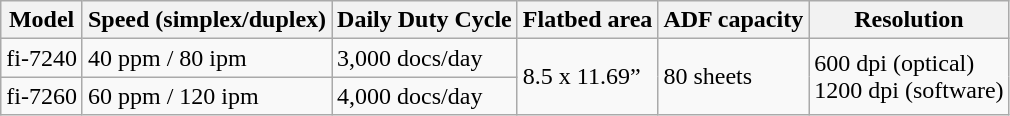<table class="wikitable">
<tr>
<th>Model</th>
<th>Speed (simplex/duplex)</th>
<th>Daily Duty Cycle</th>
<th>Flatbed area</th>
<th>ADF capacity</th>
<th>Resolution</th>
</tr>
<tr>
<td>fi-7240</td>
<td>40 ppm / 80 ipm</td>
<td>3,000 docs/day</td>
<td rowspan="2">8.5 x 11.69”</td>
<td rowspan="2">80 sheets</td>
<td rowspan="2">600 dpi (optical)<br>1200 dpi (software)</td>
</tr>
<tr>
<td>fi-7260</td>
<td>60 ppm / 120 ipm</td>
<td>4,000 docs/day</td>
</tr>
</table>
